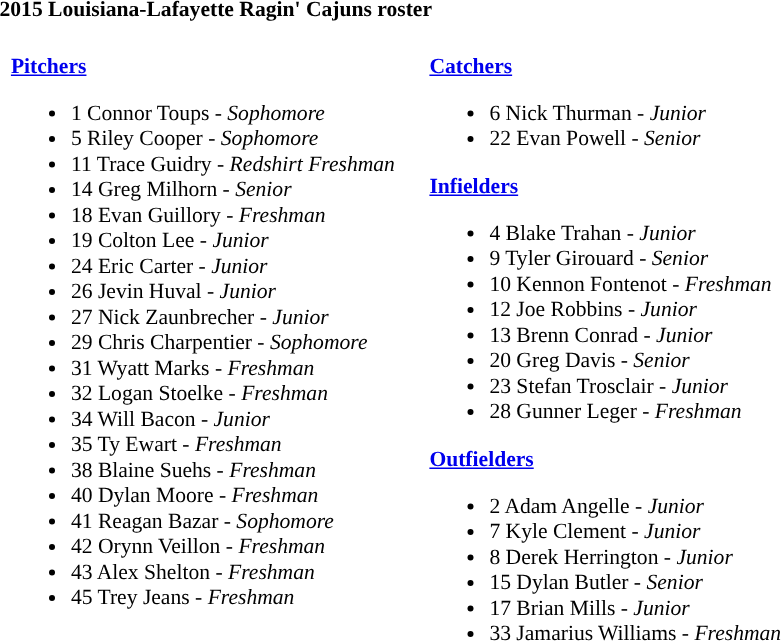<table class="toccolours" style="text-align: left; font-size:90%;">
<tr>
<th colspan="9">2015 Louisiana-Lafayette Ragin' Cajuns roster</th>
</tr>
<tr>
<td width="03"> </td>
<td valign="top"><br><strong><a href='#'>Pitchers</a></strong><ul><li>1 Connor Toups - <em>Sophomore</em></li><li>5 Riley Cooper - <em>Sophomore</em></li><li>11 Trace Guidry - <em>Redshirt Freshman</em></li><li>14 Greg Milhorn - <em>Senior</em></li><li>18 Evan Guillory - <em>Freshman</em></li><li>19 Colton Lee - <em>Junior</em></li><li>24 Eric Carter - <em>Junior</em></li><li>26 Jevin Huval - <em>Junior</em></li><li>27 Nick Zaunbrecher - <em>Junior</em></li><li>29 Chris Charpentier - <em>Sophomore</em></li><li>31 Wyatt Marks - <em>Freshman</em></li><li>32 Logan Stoelke - <em>Freshman</em></li><li>34 Will Bacon - <em>Junior</em></li><li>35 Ty Ewart - <em>Freshman</em></li><li>38 Blaine Suehs - <em>Freshman</em></li><li>40 Dylan Moore - <em>Freshman</em></li><li>41 Reagan Bazar - <em>Sophomore</em></li><li>42 Orynn Veillon - <em>Freshman</em></li><li>43 Alex Shelton - <em>Freshman</em></li><li>45 Trey Jeans - <em>Freshman</em></li></ul></td>
<td width="15"> </td>
<td valign="top"><br><strong><a href='#'>Catchers</a></strong><ul><li>6 Nick Thurman - <em>Junior</em></li><li>22 Evan Powell - <em>Senior</em></li></ul><strong><a href='#'>Infielders</a></strong><ul><li>4 Blake Trahan - <em>Junior</em></li><li>9 Tyler Girouard - <em>Senior</em></li><li>10 Kennon Fontenot - <em>Freshman</em></li><li>12 Joe Robbins - <em>Junior</em></li><li>13 Brenn Conrad - <em>Junior</em></li><li>20 Greg Davis - <em>Senior</em></li><li>23 Stefan Trosclair - <em>Junior</em></li><li>28 Gunner Leger - <em>Freshman</em></li></ul><strong><a href='#'>Outfielders</a></strong><ul><li>2 Adam Angelle - <em>Junior</em></li><li>7 Kyle Clement - <em>Junior</em></li><li>8 Derek Herrington - <em>Junior</em></li><li>15 Dylan Butler - <em>Senior</em></li><li>17 Brian Mills - <em>Junior</em></li><li>33 Jamarius Williams - <em>Freshman</em></li></ul></td>
</tr>
</table>
